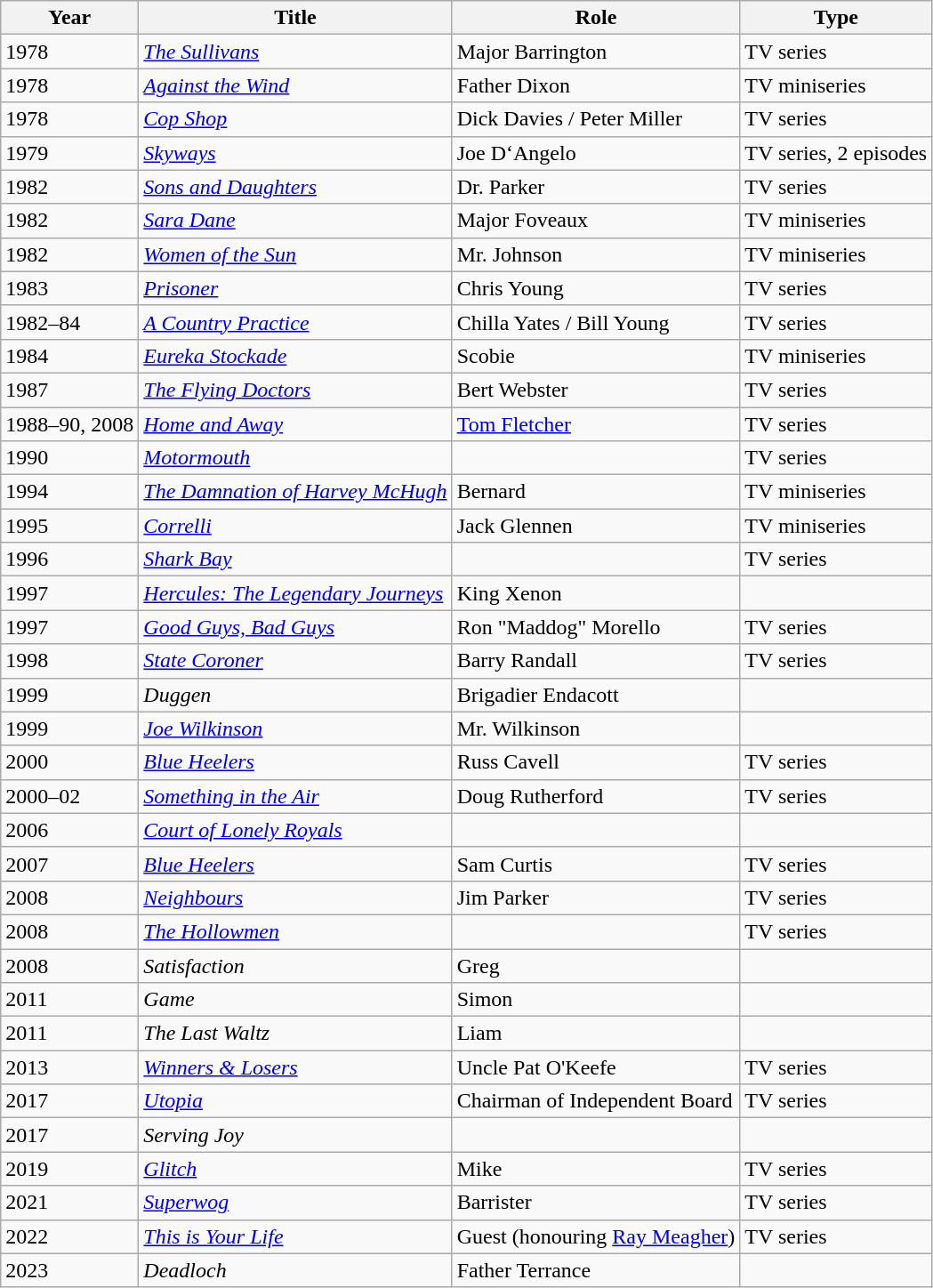<table class="wikitable">
<tr>
<th>Year</th>
<th>Title</th>
<th>Role</th>
<th>Type</th>
</tr>
<tr>
<td>1978</td>
<td><em><a href='#'>The Sullivans</a></em></td>
<td>Major Barrington</td>
<td>TV series</td>
</tr>
<tr>
<td>1978</td>
<td><em><a href='#'>Against the Wind</a></em></td>
<td>Father Dixon</td>
<td>TV miniseries</td>
</tr>
<tr>
<td>1978</td>
<td><em><a href='#'>Cop Shop</a></em></td>
<td>Dick Davies / Peter Miller</td>
<td>TV series</td>
</tr>
<tr>
<td>1979</td>
<td><em><a href='#'>Skyways</a></em></td>
<td>Joe D‘Angelo</td>
<td>TV series, 2 episodes</td>
</tr>
<tr>
<td>1982</td>
<td><em><a href='#'>Sons and Daughters</a></em></td>
<td>Dr. Parker</td>
<td>TV series</td>
</tr>
<tr>
<td>1982</td>
<td><em><a href='#'>Sara Dane</a></em></td>
<td>Major Foveaux</td>
<td>TV miniseries</td>
</tr>
<tr>
<td>1982</td>
<td><em><a href='#'>Women of the Sun</a></em></td>
<td>Mr. Johnson</td>
<td>TV miniseries</td>
</tr>
<tr>
<td>1983</td>
<td><em><a href='#'>Prisoner</a></em></td>
<td>Chris Young</td>
<td>TV series</td>
</tr>
<tr>
<td>1982–84</td>
<td><em><a href='#'>A Country Practice</a></em></td>
<td>Chilla Yates / Bill Young</td>
<td>TV series</td>
</tr>
<tr>
<td>1984</td>
<td><em><a href='#'>Eureka Stockade</a></em></td>
<td>Scobie</td>
<td>TV miniseries</td>
</tr>
<tr>
<td>1987</td>
<td><em><a href='#'>The Flying Doctors</a></em></td>
<td>Bert Webster</td>
<td>TV series</td>
</tr>
<tr>
<td>1988–90, 2008</td>
<td><em><a href='#'>Home and Away</a></em></td>
<td><a href='#'>Tom Fletcher</a></td>
<td>TV series</td>
</tr>
<tr>
<td>1990</td>
<td><em><a href='#'>Motormouth</a></em></td>
<td></td>
<td>TV series</td>
</tr>
<tr>
<td>1994</td>
<td><em><a href='#'>The Damnation of Harvey McHugh</a></em></td>
<td>Bernard</td>
<td>TV miniseries</td>
</tr>
<tr>
<td>1995</td>
<td><em><a href='#'>Correlli</a></em></td>
<td>Jack Glennen</td>
<td>TV miniseries</td>
</tr>
<tr>
<td>1996</td>
<td><em><a href='#'>Shark Bay</a></em></td>
<td></td>
<td>TV series</td>
</tr>
<tr>
<td>1997</td>
<td><em><a href='#'>Hercules: The Legendary Journeys</a></em></td>
<td>King Xenon</td>
<td></td>
</tr>
<tr>
<td>1997</td>
<td><em><a href='#'>Good Guys, Bad Guys</a></em></td>
<td>Ron "Maddog" Morello</td>
<td>TV series</td>
</tr>
<tr>
<td>1998</td>
<td><em><a href='#'>State Coroner</a></em></td>
<td>Barry Randall</td>
<td>TV series</td>
</tr>
<tr>
<td>1999</td>
<td><em>Duggen</em></td>
<td>Brigadier Endacott</td>
<td></td>
</tr>
<tr>
<td>1999</td>
<td><em><a href='#'>Joe Wilkinson</a></em></td>
<td>Mr. Wilkinson</td>
<td></td>
</tr>
<tr>
<td>2000</td>
<td><em><a href='#'>Blue Heelers</a></em></td>
<td>Russ Cavell</td>
<td>TV series</td>
</tr>
<tr>
<td>2000–02</td>
<td><em><a href='#'>Something in the Air</a></em></td>
<td>Doug Rutherford</td>
<td>TV series</td>
</tr>
<tr>
<td>2006</td>
<td><em><a href='#'>Court of Lonely Royals</a></em></td>
<td></td>
<td></td>
</tr>
<tr>
<td>2007</td>
<td><em><a href='#'>Blue Heelers</a></em></td>
<td>Sam Curtis</td>
<td>TV series</td>
</tr>
<tr>
<td>2008</td>
<td><em><a href='#'>Neighbours</a></em></td>
<td>Jim Parker</td>
<td>TV series</td>
</tr>
<tr>
<td>2008</td>
<td><em><a href='#'>The Hollowmen</a></em></td>
<td></td>
<td>TV series</td>
</tr>
<tr>
<td>2008</td>
<td><em>Satisfaction</em></td>
<td>Greg</td>
<td></td>
</tr>
<tr>
<td>2011</td>
<td><em>Game</em></td>
<td>Simon</td>
<td></td>
</tr>
<tr>
<td>2011</td>
<td><em>The Last Waltz</em></td>
<td>Liam</td>
<td></td>
</tr>
<tr>
<td>2013</td>
<td><em><a href='#'>Winners & Losers</a></em></td>
<td>Uncle Pat O'Keefe</td>
<td>TV series</td>
</tr>
<tr>
<td>2017</td>
<td><em><a href='#'>Utopia</a></em></td>
<td>Chairman of Independent Board</td>
<td>TV series</td>
</tr>
<tr>
<td>2017</td>
<td><em>Serving Joy</em></td>
<td></td>
<td></td>
</tr>
<tr>
<td>2019</td>
<td><em><a href='#'>Glitch</a></em></td>
<td>Mike</td>
<td>TV series</td>
</tr>
<tr>
<td>2021</td>
<td><em><a href='#'>Superwog</a></em></td>
<td>Barrister</td>
<td>TV series</td>
</tr>
<tr>
<td>2022</td>
<td><em><a href='#'>This is Your Life</a></em></td>
<td>Guest (honouring <a href='#'>Ray Meagher</a>)</td>
<td>TV series</td>
</tr>
<tr>
<td>2023</td>
<td><em>Deadloch</em></td>
<td>Father Terrance</td>
<td></td>
</tr>
</table>
